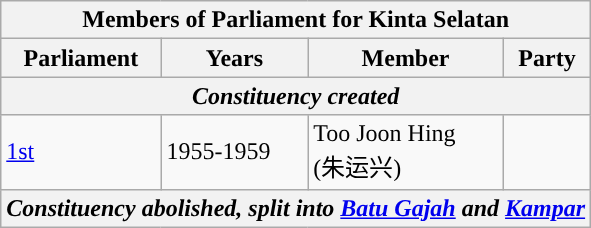<table class="wikitable">
<tr>
<th colspan="4">Members of Parliament for Kinta Selatan</th>
</tr>
<tr>
<th>Parliament</th>
<th>Years</th>
<th>Member</th>
<th>Party</th>
</tr>
<tr>
<th colspan="4"><em>Constituency created</em></th>
</tr>
<tr>
<td><a href='#'>1st</a></td>
<td>1955-1959</td>
<td>Too Joon Hing  <br>(朱运兴)</td>
<td></td>
</tr>
<tr>
<th colspan="4"><em>Constituency abolished, split into <a href='#'>Batu Gajah</a> and <a href='#'>Kampar</a></em></th>
</tr>
</table>
